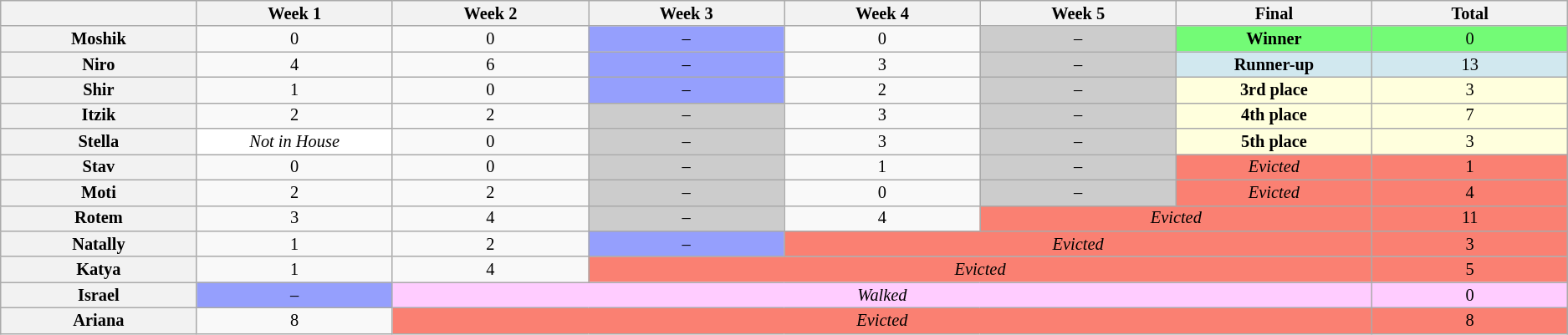<table class="wikitable" style="text-align:center; font-size:85%; line-height:14px;">
<tr>
<th style="width: 5%;"></th>
<th style="width: 5%;">Week 1</th>
<th style="width: 5%;">Week 2</th>
<th style="width: 5%;">Week 3</th>
<th style="width: 5%;">Week 4</th>
<th style="width: 5%;">Week 5</th>
<th style="width: 5%;">Final</th>
<th style="width: 5%;">Total</th>
</tr>
<tr>
<th>Moshik</th>
<td>0</td>
<td>0</td>
<td bgcolor="959ffd" text-align:center">–</td>
<td>0</td>
<td bgcolor="CCCCCC">–</td>
<td bgcolor="73FB76"><strong>Winner</strong></td>
<td bgcolor="73FB76">0</td>
</tr>
<tr>
<th>Niro</th>
<td>4</td>
<td>6</td>
<td bgcolor="959ffd" text-align:center">–</td>
<td>3</td>
<td bgcolor="CCCCCC">–</td>
<td bgcolor="D1E8EF"><strong>Runner-up</strong></td>
<td bgcolor="D1E8EF">13</td>
</tr>
<tr>
<th>Shir</th>
<td>1</td>
<td>0</td>
<td bgcolor="959ffd" text-align:center">–</td>
<td>2</td>
<td bgcolor="CCCCCC">–</td>
<td bgcolor="FFFFDD"><strong>3rd place</strong></td>
<td bgcolor="FFFFDD">3</td>
</tr>
<tr>
<th>Itzik</th>
<td>2</td>
<td>2</td>
<td bgcolor="CCCCCC">–</td>
<td>3</td>
<td bgcolor="CCCCCC">–</td>
<td bgcolor="FFFFDD"><strong>4th place</strong></td>
<td bgcolor="FFFFDD">7</td>
</tr>
<tr>
<th>Stella</th>
<td bgcolor="white"><em>Not in House</em></td>
<td>0</td>
<td bgcolor="CCCCCC">–</td>
<td>3</td>
<td bgcolor="CCCCCC">–</td>
<td bgcolor="FFFFDD"><strong>5th place</strong></td>
<td bgcolor="FFFFDD">3</td>
</tr>
<tr>
<th>Stav</th>
<td>0</td>
<td>0</td>
<td bgcolor="CCCCCC">–</td>
<td>1</td>
<td bgcolor="CCCCCC">–</td>
<td colspan=1 bgcolor="salmon"><em>Evicted</em></td>
<td bgcolor="salmon">1</td>
</tr>
<tr>
<th>Moti</th>
<td>2</td>
<td>2</td>
<td bgcolor="CCCCCC">–</td>
<td>0</td>
<td bgcolor="CCCCCC">–</td>
<td colspan=1 bgcolor="salmon"><em>Evicted</em></td>
<td bgcolor="salmon">4</td>
</tr>
<tr>
<th>Rotem</th>
<td>3</td>
<td>4</td>
<td bgcolor="CCCCCC">–</td>
<td>4</td>
<td colspan=2 bgcolor="salmon"><em>Evicted</em></td>
<td bgcolor="salmon">11</td>
</tr>
<tr>
<th>Natally</th>
<td>1</td>
<td>2</td>
<td bgcolor="959ffd" text-align:center">–</td>
<td colspan=3 bgcolor="salmon"><em>Evicted</em></td>
<td bgcolor="salmon">3</td>
</tr>
<tr>
<th>Katya</th>
<td>1</td>
<td>4</td>
<td colspan=4 bgcolor="salmon"><em>Evicted</em></td>
<td bgcolor="salmon">5</td>
</tr>
<tr>
<th>Israel</th>
<td bgcolor="959ffd" text-align:center">–</td>
<td colspan=5 bgcolor="FFCCFF"><em>Walked</em></td>
<td bgcolor="FFCCFF">0</td>
</tr>
<tr>
<th>Ariana</th>
<td>8</td>
<td colspan=5 bgcolor="salmon"><em>Evicted</em></td>
<td bgcolor="salmon">8</td>
</tr>
</table>
